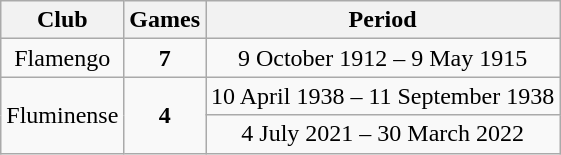<table class="wikitable sortable" style="text-align:center;">
<tr>
<th style="width">Club</th>
<th>Games</th>
<th>Period</th>
</tr>
<tr>
<td>Flamengo</td>
<td><strong>7</strong></td>
<td>9 October 1912 – 9 May 1915</td>
</tr>
<tr>
<td rowspan="2">Fluminense</td>
<td rowspan="2"><strong>4</strong></td>
<td>10 April 1938 – 11 September 1938</td>
</tr>
<tr>
<td>4 July 2021 – 30 March 2022</td>
</tr>
</table>
